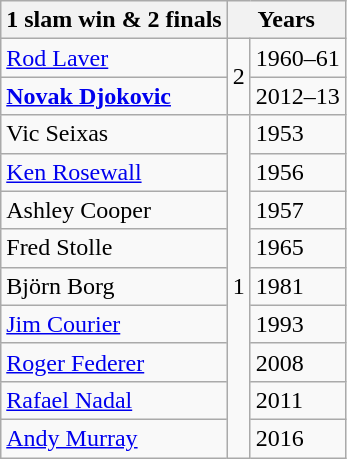<table class=wikitable style="display:inline-table;">
<tr>
<th>1 slam win & 2 finals</th>
<th colspan=2>Years</th>
</tr>
<tr>
<td> <a href='#'>Rod Laver</a></td>
<td rowspan=2>2</td>
<td>1960–61</td>
</tr>
<tr>
<td> <strong><a href='#'>Novak Djokovic</a></strong></td>
<td>2012–13</td>
</tr>
<tr>
<td> Vic Seixas</td>
<td rowspan=9>1</td>
<td>1953</td>
</tr>
<tr>
<td> <a href='#'>Ken Rosewall</a></td>
<td>1956</td>
</tr>
<tr>
<td> Ashley Cooper</td>
<td>1957</td>
</tr>
<tr>
<td> Fred Stolle</td>
<td>1965</td>
</tr>
<tr>
<td> Björn Borg</td>
<td>1981</td>
</tr>
<tr>
<td> <a href='#'>Jim Courier</a></td>
<td>1993</td>
</tr>
<tr>
<td> <a href='#'>Roger Federer</a></td>
<td>2008</td>
</tr>
<tr>
<td> <a href='#'>Rafael Nadal</a></td>
<td>2011</td>
</tr>
<tr>
<td> <a href='#'>Andy Murray</a></td>
<td>2016</td>
</tr>
</table>
